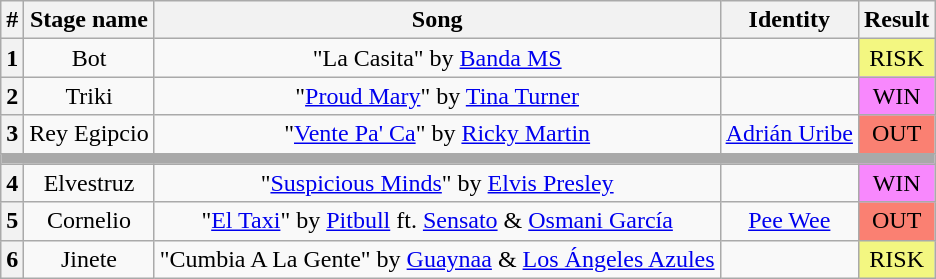<table class="wikitable plainrowheaders" style="text-align: center;">
<tr>
<th>#</th>
<th>Stage name</th>
<th>Song</th>
<th>Identity</th>
<th>Result</th>
</tr>
<tr>
<th>1</th>
<td>Bot</td>
<td>"La Casita" by <a href='#'>Banda MS</a></td>
<td></td>
<td bgcolor=#F3F781>RISK</td>
</tr>
<tr>
<th>2</th>
<td>Triki</td>
<td>"<a href='#'>Proud Mary</a>" by <a href='#'>Tina Turner</a></td>
<td></td>
<td bgcolor=#F888FD>WIN</td>
</tr>
<tr>
<th>3</th>
<td>Rey Egipcio</td>
<td>"<a href='#'>Vente Pa' Ca</a>" by <a href='#'>Ricky Martin</a></td>
<td><a href='#'>Adrián Uribe</a></td>
<td bgcolor=salmon>OUT</td>
</tr>
<tr>
<td colspan="5" style="background:darkgray"></td>
</tr>
<tr>
<th>4</th>
<td>Elvestruz</td>
<td>"<a href='#'>Suspicious Minds</a>" by <a href='#'>Elvis Presley</a></td>
<td></td>
<td bgcolor=#F888FD>WIN</td>
</tr>
<tr>
<th>5</th>
<td>Cornelio</td>
<td>"<a href='#'>El Taxi</a>" by <a href='#'>Pitbull</a> ft. <a href='#'>Sensato</a> & <a href='#'>Osmani García</a></td>
<td><a href='#'>Pee Wee</a></td>
<td bgcolor=salmon>OUT</td>
</tr>
<tr>
<th>6</th>
<td>Jinete</td>
<td>"Cumbia A La Gente" by <a href='#'>Guaynaa</a> & <a href='#'>Los Ángeles Azules</a></td>
<td></td>
<td bgcolor=#F3F781>RISK</td>
</tr>
</table>
